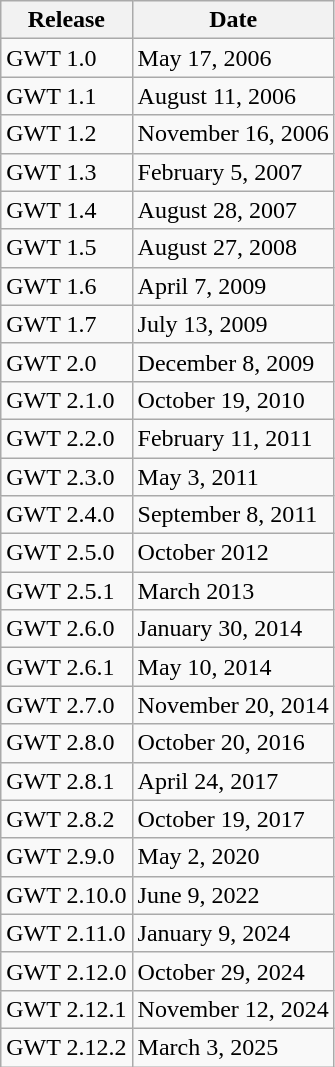<table class="wikitable">
<tr>
<th>Release</th>
<th>Date</th>
</tr>
<tr>
<td>GWT 1.0</td>
<td>May 17, 2006</td>
</tr>
<tr>
<td>GWT 1.1</td>
<td>August 11, 2006</td>
</tr>
<tr>
<td>GWT 1.2</td>
<td>November 16, 2006</td>
</tr>
<tr>
<td>GWT 1.3</td>
<td>February 5, 2007</td>
</tr>
<tr>
<td>GWT 1.4</td>
<td>August 28, 2007</td>
</tr>
<tr>
<td>GWT 1.5</td>
<td>August 27, 2008</td>
</tr>
<tr>
<td>GWT 1.6</td>
<td>April 7, 2009</td>
</tr>
<tr>
<td>GWT 1.7</td>
<td>July 13, 2009</td>
</tr>
<tr>
<td>GWT 2.0</td>
<td>December 8, 2009</td>
</tr>
<tr>
<td>GWT 2.1.0</td>
<td>October 19, 2010</td>
</tr>
<tr>
<td>GWT 2.2.0</td>
<td>February 11, 2011</td>
</tr>
<tr>
<td>GWT 2.3.0</td>
<td>May 3, 2011</td>
</tr>
<tr>
<td>GWT 2.4.0</td>
<td>September 8, 2011</td>
</tr>
<tr>
<td>GWT 2.5.0</td>
<td>October 2012</td>
</tr>
<tr>
<td>GWT 2.5.1</td>
<td>March 2013</td>
</tr>
<tr>
<td>GWT 2.6.0</td>
<td>January 30, 2014</td>
</tr>
<tr>
<td>GWT 2.6.1</td>
<td>May 10, 2014</td>
</tr>
<tr>
<td>GWT 2.7.0</td>
<td>November 20, 2014</td>
</tr>
<tr>
<td>GWT 2.8.0</td>
<td>October 20, 2016</td>
</tr>
<tr>
<td>GWT 2.8.1</td>
<td>April 24, 2017</td>
</tr>
<tr>
<td>GWT 2.8.2</td>
<td>October 19, 2017</td>
</tr>
<tr>
<td>GWT 2.9.0</td>
<td>May 2, 2020</td>
</tr>
<tr>
<td>GWT 2.10.0</td>
<td>June 9, 2022</td>
</tr>
<tr>
<td>GWT 2.11.0</td>
<td>January 9, 2024</td>
</tr>
<tr>
<td>GWT 2.12.0</td>
<td>October 29, 2024</td>
</tr>
<tr>
<td>GWT 2.12.1</td>
<td>November 12, 2024</td>
</tr>
<tr>
<td>GWT 2.12.2</td>
<td>March 3, 2025</td>
</tr>
</table>
